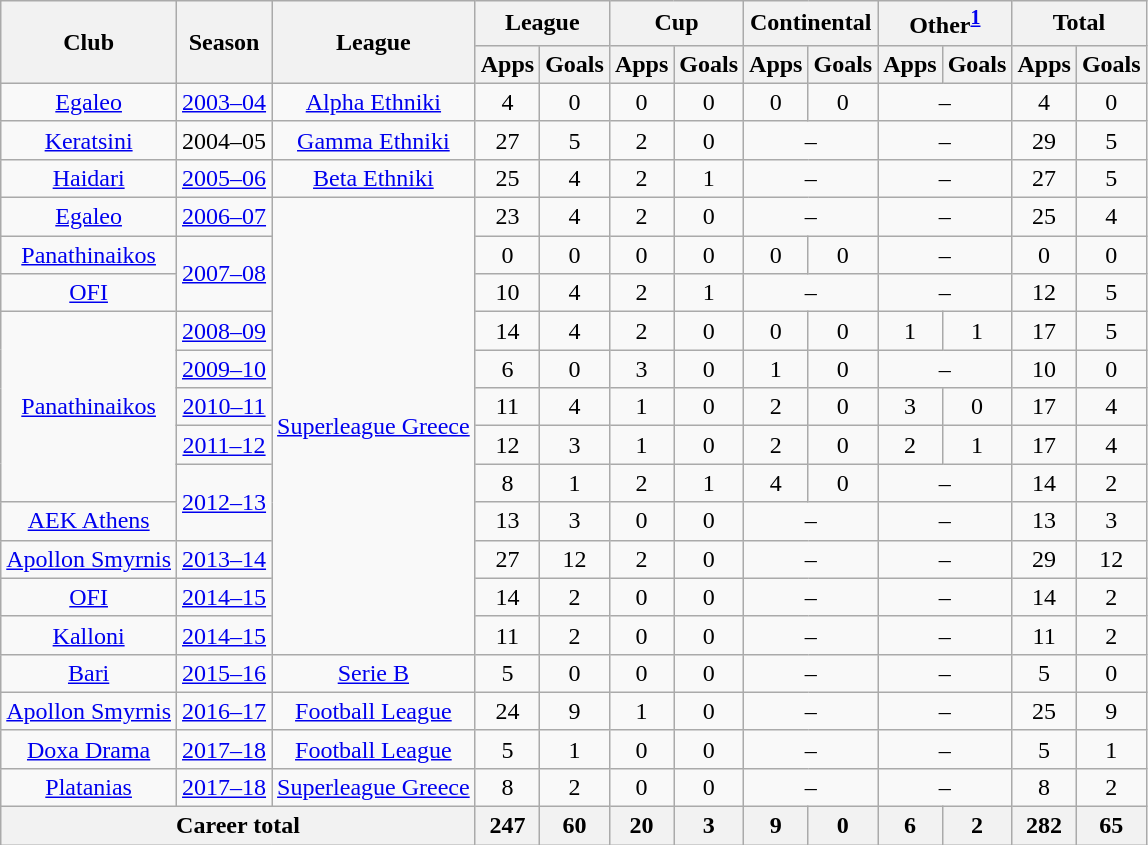<table class="wikitable" style="text-align:center">
<tr>
<th rowspan=2>Club</th>
<th rowspan=2>Season</th>
<th rowspan=2>League</th>
<th colspan=2>League</th>
<th colspan=2>Cup</th>
<th colspan=2>Continental</th>
<th colspan=2>Other<sup><a href='#'>1</a></sup></th>
<th colspan=2>Total</th>
</tr>
<tr>
<th>Apps</th>
<th>Goals</th>
<th>Apps</th>
<th>Goals</th>
<th>Apps</th>
<th>Goals</th>
<th>Apps</th>
<th>Goals</th>
<th>Apps</th>
<th>Goals</th>
</tr>
<tr>
<td><a href='#'>Egaleo</a></td>
<td><a href='#'>2003–04</a></td>
<td><a href='#'>Alpha Ethniki</a></td>
<td>4</td>
<td>0</td>
<td>0</td>
<td>0</td>
<td>0</td>
<td>0</td>
<td colspan=2>–</td>
<td>4</td>
<td>0</td>
</tr>
<tr>
<td><a href='#'>Keratsini</a></td>
<td>2004–05</td>
<td><a href='#'>Gamma Ethniki</a></td>
<td>27</td>
<td>5</td>
<td>2</td>
<td>0</td>
<td colspan=2>–</td>
<td colspan=2>–</td>
<td>29</td>
<td>5</td>
</tr>
<tr>
<td><a href='#'>Haidari</a></td>
<td><a href='#'>2005–06</a></td>
<td><a href='#'>Beta Ethniki</a></td>
<td>25</td>
<td>4</td>
<td>2</td>
<td>1</td>
<td colspan=2>–</td>
<td colspan=2>–</td>
<td>27</td>
<td>5</td>
</tr>
<tr>
<td><a href='#'>Egaleo</a></td>
<td><a href='#'>2006–07</a></td>
<td rowspan=12><a href='#'>Superleague Greece</a></td>
<td>23</td>
<td>4</td>
<td>2</td>
<td>0</td>
<td colspan=2>–</td>
<td colspan=2>–</td>
<td>25</td>
<td>4</td>
</tr>
<tr>
<td><a href='#'>Panathinaikos</a></td>
<td rowspan=2><a href='#'>2007–08</a></td>
<td>0</td>
<td>0</td>
<td>0</td>
<td>0</td>
<td>0</td>
<td>0</td>
<td colspan=2>–</td>
<td>0</td>
<td>0</td>
</tr>
<tr>
<td><a href='#'>OFI</a></td>
<td>10</td>
<td>4</td>
<td>2</td>
<td>1</td>
<td colspan=2>–</td>
<td colspan=2>–</td>
<td>12</td>
<td>5</td>
</tr>
<tr>
<td rowspan=5><a href='#'>Panathinaikos</a></td>
<td><a href='#'>2008–09</a></td>
<td>14</td>
<td>4</td>
<td>2</td>
<td>0</td>
<td>0</td>
<td>0</td>
<td>1</td>
<td>1</td>
<td>17</td>
<td>5</td>
</tr>
<tr>
<td><a href='#'>2009–10</a></td>
<td>6</td>
<td>0</td>
<td>3</td>
<td>0</td>
<td>1</td>
<td>0</td>
<td colspan=2>–</td>
<td>10</td>
<td>0</td>
</tr>
<tr>
<td><a href='#'>2010–11</a></td>
<td>11</td>
<td>4</td>
<td>1</td>
<td>0</td>
<td>2</td>
<td>0</td>
<td>3</td>
<td>0</td>
<td>17</td>
<td>4</td>
</tr>
<tr>
<td><a href='#'>2011–12</a></td>
<td>12</td>
<td>3</td>
<td>1</td>
<td>0</td>
<td>2</td>
<td>0</td>
<td>2</td>
<td>1</td>
<td>17</td>
<td>4</td>
</tr>
<tr>
<td rowspan=2><a href='#'>2012–13</a></td>
<td>8</td>
<td>1</td>
<td>2</td>
<td>1</td>
<td>4</td>
<td>0</td>
<td colspan=2>–</td>
<td>14</td>
<td>2</td>
</tr>
<tr>
<td><a href='#'>AEK Athens</a></td>
<td>13</td>
<td>3</td>
<td>0</td>
<td>0</td>
<td colspan=2>–</td>
<td colspan=2>–</td>
<td>13</td>
<td>3</td>
</tr>
<tr>
<td><a href='#'>Apollon Smyrnis</a></td>
<td rowspan=1><a href='#'>2013–14</a></td>
<td>27</td>
<td>12</td>
<td>2</td>
<td>0</td>
<td colspan=2>–</td>
<td colspan=2>–</td>
<td>29</td>
<td>12</td>
</tr>
<tr>
<td><a href='#'>OFI</a></td>
<td rowspan=1><a href='#'>2014–15</a></td>
<td>14</td>
<td>2</td>
<td>0</td>
<td>0</td>
<td colspan=2>–</td>
<td colspan=2>–</td>
<td>14</td>
<td>2</td>
</tr>
<tr>
<td><a href='#'>Kalloni</a></td>
<td rowspan=1><a href='#'>2014–15</a></td>
<td>11</td>
<td>2</td>
<td>0</td>
<td>0</td>
<td colspan=2>–</td>
<td colspan=2>–</td>
<td>11</td>
<td>2</td>
</tr>
<tr>
<td><a href='#'>Bari</a></td>
<td><a href='#'>2015–16</a></td>
<td rowspan=1><a href='#'>Serie B</a></td>
<td>5</td>
<td>0</td>
<td>0</td>
<td>0</td>
<td colspan=2>–</td>
<td colspan=2>–</td>
<td>5</td>
<td>0</td>
</tr>
<tr>
<td><a href='#'>Apollon Smyrnis</a></td>
<td><a href='#'>2016–17</a></td>
<td><a href='#'>Football League</a></td>
<td>24</td>
<td>9</td>
<td>1</td>
<td>0</td>
<td colspan=2>–</td>
<td colspan=2>–</td>
<td>25</td>
<td>9</td>
</tr>
<tr>
<td><a href='#'>Doxa Drama</a></td>
<td><a href='#'>2017–18</a></td>
<td><a href='#'>Football League</a></td>
<td>5</td>
<td>1</td>
<td>0</td>
<td>0</td>
<td colspan=2>–</td>
<td colspan=2>–</td>
<td>5</td>
<td>1</td>
</tr>
<tr>
<td><a href='#'>Platanias</a></td>
<td><a href='#'>2017–18</a></td>
<td><a href='#'>Superleague Greece</a></td>
<td>8</td>
<td>2</td>
<td>0</td>
<td>0</td>
<td colspan=2>–</td>
<td colspan=2>–</td>
<td>8</td>
<td>2</td>
</tr>
<tr>
<th colspan=3>Career total</th>
<th>247</th>
<th>60</th>
<th>20</th>
<th>3</th>
<th>9</th>
<th>0</th>
<th>6</th>
<th>2</th>
<th>282</th>
<th>65</th>
</tr>
</table>
